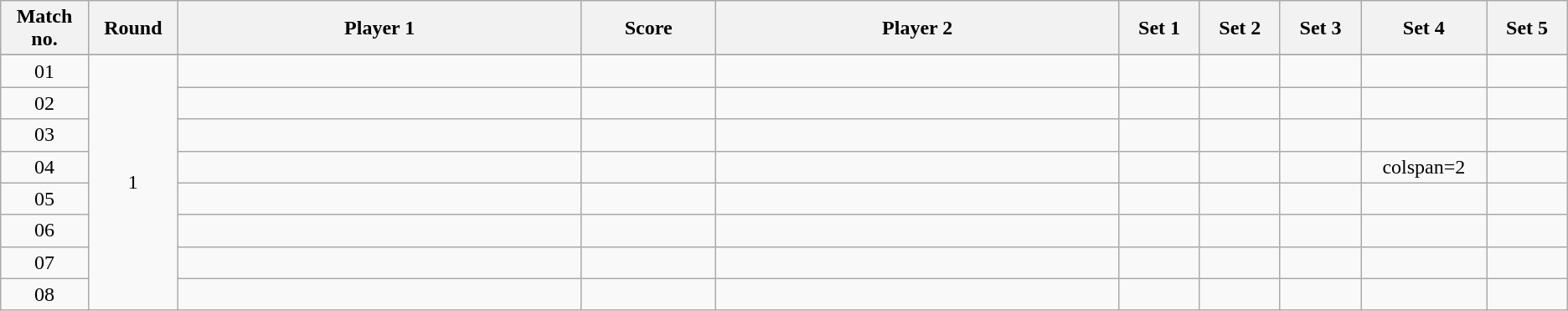<table class="wikitable" style="text-align: center;">
<tr>
<th width="2%">Match no.</th>
<th width="2%">Round</th>
<th width="15%">Player 1</th>
<th width="5%">Score</th>
<th width="15%">Player 2</th>
<th width="3%">Set 1</th>
<th width="3%">Set 2</th>
<th width="3%">Set 3</th>
<th width="3%">Set 4</th>
<th width="3%">Set 5</th>
</tr>
<tr>
</tr>
<tr style=text-align:center;>
<td>01</td>
<td rowspan=8>1</td>
<td></td>
<td></td>
<td></td>
<td></td>
<td></td>
<td></td>
<td></td>
<td></td>
</tr>
<tr style=text-align:center;>
<td>02</td>
<td></td>
<td></td>
<td></td>
<td></td>
<td></td>
<td></td>
<td></td>
<td></td>
</tr>
<tr style=text-align:center;>
<td>03</td>
<td></td>
<td></td>
<td></td>
<td></td>
<td></td>
<td></td>
<td></td>
<td></td>
</tr>
<tr style=text-align:center;>
<td>04</td>
<td></td>
<td></td>
<td></td>
<td></td>
<td></td>
<td></td>
<td>colspan=2</td>
</tr>
<tr style=text-align:center;>
<td>05</td>
<td></td>
<td></td>
<td></td>
<td></td>
<td></td>
<td></td>
<td></td>
<td></td>
</tr>
<tr style=text-align:center;>
<td>06</td>
<td></td>
<td></td>
<td></td>
<td></td>
<td></td>
<td></td>
<td></td>
<td></td>
</tr>
<tr style=text-align:center;>
<td>07</td>
<td></td>
<td></td>
<td></td>
<td></td>
<td></td>
<td></td>
<td></td>
<td></td>
</tr>
<tr style=text-align:center;>
<td>08</td>
<td></td>
<td></td>
<td></td>
<td></td>
<td></td>
<td></td>
<td></td>
<td></td>
</tr>
</table>
